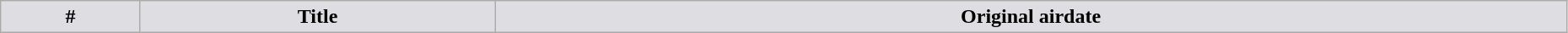<table class="wikitable plainrowheaders" style="width:98%;">
<tr>
<th style="background-color: #DEDDE2;">#</th>
<th ! style="background-color: #DEDDE2;">Title</th>
<th ! style="background-color: #DEDDE2;">Original airdate<br>




</th>
</tr>
</table>
